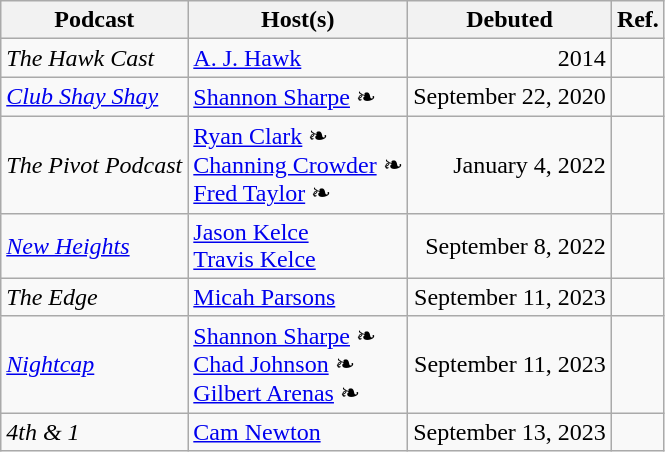<table class="wikitable sortable"  border="1">
<tr align="center">
<th>Podcast</th>
<th>Host(s)</th>
<th>Debuted</th>
<th>Ref.</th>
</tr>
<tr>
<td><em>The Hawk Cast</em></td>
<td><a href='#'>A. J. Hawk</a></td>
<td align="right">2014</td>
<td align="center"></td>
</tr>
<tr>
<td><em><a href='#'>Club Shay Shay</a></em></td>
<td><a href='#'>Shannon Sharpe</a> ❧</td>
<td align="right">September 22, 2020</td>
<td align="center"></td>
</tr>
<tr>
<td><em>The Pivot Podcast</em></td>
<td><a href='#'>Ryan Clark</a> ❧<br><a href='#'>Channing Crowder</a> ❧<br><a href='#'>Fred Taylor</a> ❧</td>
<td align="right">January 4, 2022</td>
<td align="center"></td>
</tr>
<tr>
<td><em><a href='#'>New Heights</a></em></td>
<td><a href='#'>Jason Kelce</a><br><a href='#'>Travis Kelce</a></td>
<td align="right">September 8, 2022</td>
<td></td>
</tr>
<tr>
<td><em>The Edge</em></td>
<td><a href='#'>Micah Parsons</a></td>
<td align="right">September 11, 2023</td>
<td align="center"></td>
</tr>
<tr>
<td><em><a href='#'>Nightcap</a></em></td>
<td><a href='#'>Shannon Sharpe</a> ❧<br><a href='#'>Chad Johnson</a> ❧<br><a href='#'>Gilbert Arenas</a> ❧</td>
<td align="right">September 11, 2023</td>
<td align="center"></td>
</tr>
<tr>
<td><em>4th & 1</em></td>
<td><a href='#'>Cam Newton</a></td>
<td align="right">September 13, 2023</td>
<td align="center"></td>
</tr>
</table>
